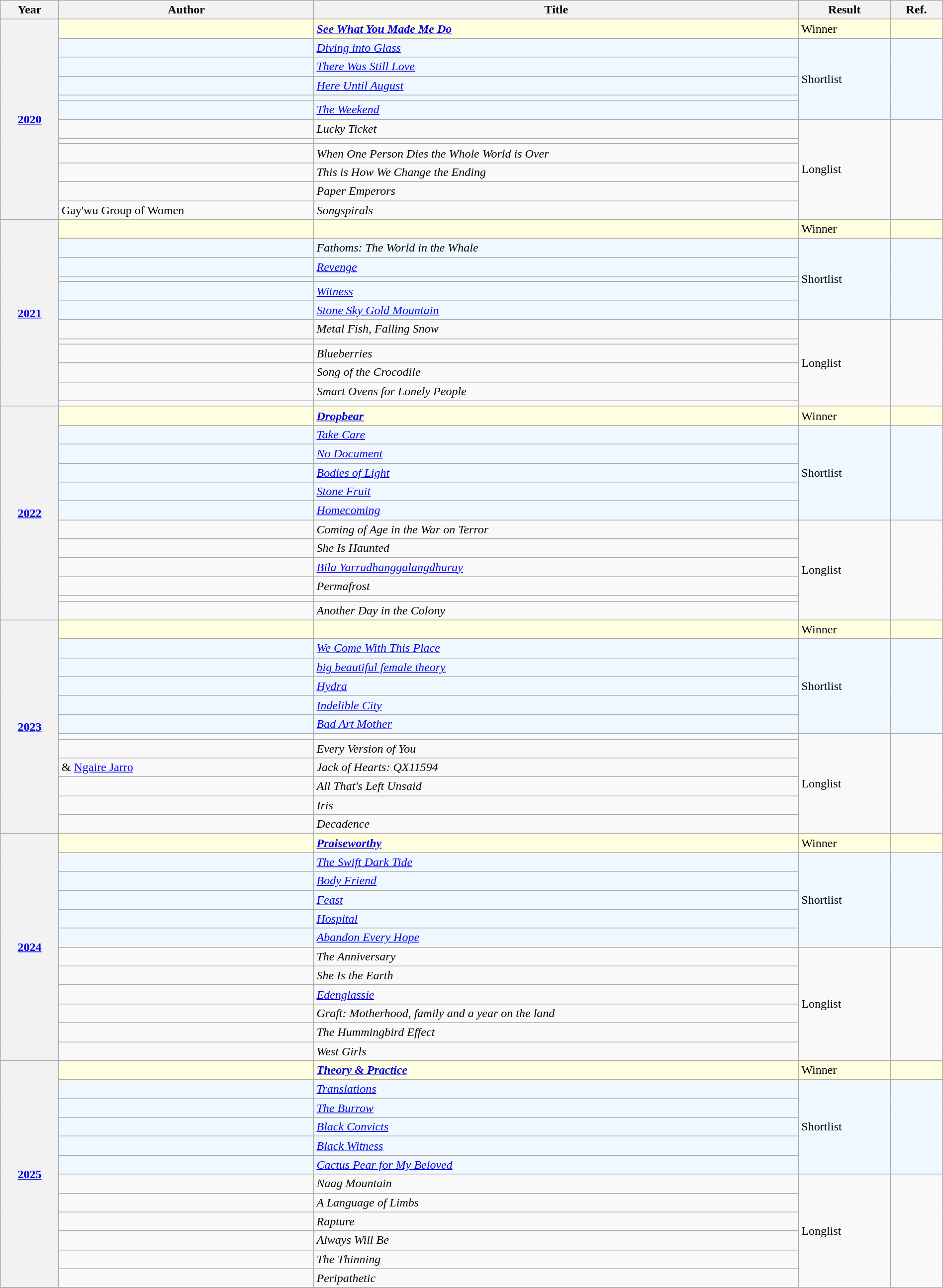<table class="wikitable sortable mw-collapsible" width=100%>
<tr>
<th>Year</th>
<th>Author</th>
<th>Title</th>
<th>Result</th>
<th>Ref.</th>
</tr>
<tr style="background:lightyellow">
<th rowspan="12"><a href='#'>2020</a></th>
<td><strong></strong></td>
<td><strong><em><a href='#'>See What You Made Me Do</a></em></strong></td>
<td>Winner</td>
<td></td>
</tr>
<tr style="background:aliceblue;" color:black>
<td></td>
<td><em><a href='#'>Diving into Glass</a></em></td>
<td rowspan="5">Shortlist</td>
<td rowspan="5"></td>
</tr>
<tr style="background:aliceblue;" color:black>
<td></td>
<td><em><a href='#'>There Was Still Love</a></em></td>
</tr>
<tr style="background:aliceblue;" color:black>
<td></td>
<td><em><a href='#'>Here Until August</a></em></td>
</tr>
<tr style="background:aliceblue;" color:black>
<td></td>
<td><em></em></td>
</tr>
<tr style="background:aliceblue;" color:black>
<td></td>
<td><em><a href='#'>The Weekend</a></em></td>
</tr>
<tr>
<td></td>
<td><em>Lucky Ticket</em></td>
<td rowspan="6">Longlist</td>
<td rowspan="6"></td>
</tr>
<tr>
<td></td>
<td><em></em></td>
</tr>
<tr>
<td></td>
<td><em>When One Person Dies the Whole World is Over</em></td>
</tr>
<tr>
<td></td>
<td><em>This is How We Change the Ending</em></td>
</tr>
<tr>
<td></td>
<td><em>Paper Emperors</em></td>
</tr>
<tr>
<td>Gay'wu Group of Women</td>
<td><em>Songspirals</em></td>
</tr>
<tr style="background:lightyellow">
<th rowspan="12"><a href='#'>2021</a></th>
<td><strong></strong></td>
<td><strong><em></em></strong></td>
<td>Winner</td>
<td></td>
</tr>
<tr style="background:aliceblue;" color:black>
<td></td>
<td><em>Fathoms: The World in the Whale</em></td>
<td rowspan="5">Shortlist</td>
<td rowspan="5"></td>
</tr>
<tr style="background:aliceblue;" color:black>
<td></td>
<td><em><a href='#'>Revenge</a></em></td>
</tr>
<tr style="background:aliceblue;" color:black>
<td></td>
<td><em></em></td>
</tr>
<tr style="background:aliceblue;" color:black>
<td></td>
<td><em><a href='#'>Witness</a></em></td>
</tr>
<tr style="background:aliceblue;" color:black>
<td></td>
<td><em><a href='#'>Stone Sky Gold Mountain</a></em></td>
</tr>
<tr>
<td></td>
<td><em>Metal Fish, Falling Snow</em></td>
<td rowspan="6">Longlist</td>
<td rowspan="6"><strong></strong></td>
</tr>
<tr>
<td></td>
<td><em></em></td>
</tr>
<tr>
<td></td>
<td><em>Blueberries</em></td>
</tr>
<tr>
<td></td>
<td><em>Song of the Crocodile</em></td>
</tr>
<tr>
<td></td>
<td><em>Smart Ovens for Lonely People</em></td>
</tr>
<tr>
<td></td>
<td><em></em></td>
</tr>
<tr style="background:lightyellow">
<th rowspan="12"><a href='#'>2022</a></th>
<td><strong></strong></td>
<td><strong><em><a href='#'>Dropbear</a></em></strong></td>
<td>Winner</td>
<td></td>
</tr>
<tr style="background:aliceblue;" color:black>
<td></td>
<td><em><a href='#'>Take Care</a></em></td>
<td rowspan="5">Shortlist</td>
<td rowspan="5"></td>
</tr>
<tr style="background:aliceblue;" color:black>
<td></td>
<td><em><a href='#'>No Document</a></em></td>
</tr>
<tr style="background:aliceblue;" color:black>
<td></td>
<td><em><a href='#'>Bodies of Light</a></em></td>
</tr>
<tr style="background:aliceblue;" color:black>
<td></td>
<td><em><a href='#'>Stone Fruit</a></em></td>
</tr>
<tr style="background:aliceblue;" color:black>
<td></td>
<td><em><a href='#'>Homecoming</a></em></td>
</tr>
<tr>
<td></td>
<td><em>Coming of Age in the War on Terror</em></td>
<td rowspan="6">Longlist</td>
<td rowspan="6"></td>
</tr>
<tr>
<td></td>
<td><em>She Is Haunted</em></td>
</tr>
<tr>
<td></td>
<td><em><a href='#'>Bila Yarrudhanggalangdhuray</a></em></td>
</tr>
<tr>
<td></td>
<td><em>Permafrost</em></td>
</tr>
<tr>
<td></td>
<td><em></em></td>
</tr>
<tr>
<td></td>
<td><em>Another Day in the Colony</em></td>
</tr>
<tr style="background:lightyellow">
<th rowspan="12"><a href='#'>2023</a></th>
<td><strong></strong></td>
<td><strong><em></em></strong></td>
<td>Winner</td>
<td></td>
</tr>
<tr style="background:aliceblue;" color:black>
<td></td>
<td><em><a href='#'>We Come With This Place</a></em></td>
<td rowspan="5">Shortlist</td>
<td rowspan="5"></td>
</tr>
<tr style="background:aliceblue;" color:black>
<td></td>
<td><em><a href='#'>big beautiful female theory</a></em></td>
</tr>
<tr style="background:aliceblue;" color:black>
<td></td>
<td><em><a href='#'>Hydra</a></em></td>
</tr>
<tr style="background:aliceblue;" color:black>
<td></td>
<td><em><a href='#'>Indelible City</a></em></td>
</tr>
<tr style="background:aliceblue;" color:black>
<td></td>
<td><em><a href='#'>Bad Art Mother</a></em></td>
</tr>
<tr>
<td></td>
<td><em></em></td>
<td rowspan="6">Longlist</td>
<td rowspan="6"></td>
</tr>
<tr>
<td></td>
<td><em>Every Version of You</em></td>
</tr>
<tr>
<td> & <a href='#'>Ngaire Jarro</a></td>
<td><em>Jack of Hearts: QX11594</em></td>
</tr>
<tr>
<td></td>
<td><em>All That's Left Unsaid</em></td>
</tr>
<tr>
<td></td>
<td><em>Iris</em></td>
</tr>
<tr>
<td></td>
<td><em>Decadence</em></td>
</tr>
<tr style="background:lightyellow">
<th rowspan="12"><a href='#'>2024</a></th>
<td><strong></strong></td>
<td><strong><em><a href='#'>Praiseworthy</a></em></strong></td>
<td>Winner</td>
<td></td>
</tr>
<tr style="background:aliceblue;" color:black>
<td></td>
<td><em><a href='#'>The Swift Dark Tide</a></em></td>
<td rowspan="5">Shortlist</td>
<td rowspan="5"></td>
</tr>
<tr style="background:aliceblue;" color:black>
<td></td>
<td><em><a href='#'>Body Friend</a></em></td>
</tr>
<tr style="background:aliceblue;" color:black>
<td></td>
<td><em><a href='#'>Feast</a></em></td>
</tr>
<tr style="background:aliceblue;" color:black>
<td></td>
<td><em><a href='#'>Hospital</a></em></td>
</tr>
<tr style="background:aliceblue;" color:black>
<td></td>
<td><em><a href='#'>Abandon Every Hope</a></em></td>
</tr>
<tr>
<td></td>
<td><em>The Anniversary</em></td>
<td rowspan="6">Longlist</td>
<td rowspan="6"></td>
</tr>
<tr>
<td></td>
<td><em>She Is the Earth</em></td>
</tr>
<tr>
<td></td>
<td><em><a href='#'>Edenglassie</a></em></td>
</tr>
<tr>
<td></td>
<td><em>Graft: Motherhood, family and a year on the land</em></td>
</tr>
<tr>
<td></td>
<td><em>The Hummingbird Effect</em></td>
</tr>
<tr>
<td></td>
<td><em>West Girls</em></td>
</tr>
<tr style="background:aliceblue;" color:black>
<th rowspan="13"><a href='#'>2025</a></th>
</tr>
<tr style="background:lightyellow">
<td><strong></strong></td>
<td><strong><em><a href='#'>Theory & Practice</a></em></strong></td>
<td>Winner</td>
<td></td>
</tr>
<tr style="background:aliceblue;" color:black>
<td></td>
<td><em><a href='#'>Translations</a></em></td>
<td rowspan="5">Shortlist</td>
<td rowspan="5"></td>
</tr>
<tr style="background:aliceblue;" color:black>
<td></td>
<td><em><a href='#'>The Burrow</a></em></td>
</tr>
<tr style="background:aliceblue;" color:black>
<td></td>
<td><em><a href='#'>Black Convicts</a></em></td>
</tr>
<tr style="background:aliceblue;" color:black>
<td></td>
<td><em><a href='#'>Black Witness</a></em></td>
</tr>
<tr style="background:aliceblue;" color:black>
<td></td>
<td><em><a href='#'>Cactus Pear for My Beloved</a></em></td>
</tr>
<tr>
<td></td>
<td><em>Naag Mountain</em></td>
<td rowspan="7">Longlist</td>
<td rowspan="7"></td>
</tr>
<tr>
<td></td>
<td><em>A Language of Limbs</em></td>
</tr>
<tr>
<td></td>
<td><em>Rapture</em></td>
</tr>
<tr>
<td></td>
<td><em>Always Will Be</em></td>
</tr>
<tr>
<td></td>
<td><em>The Thinning</em></td>
</tr>
<tr>
<td></td>
<td><em>Peripathetic</em></td>
</tr>
<tr>
</tr>
</table>
